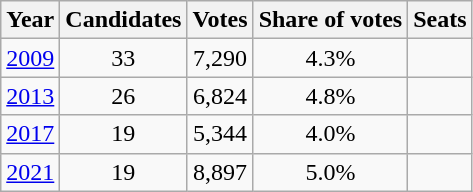<table class="wikitable" style="text-align:center">
<tr>
<th>Year</th>
<th>Candidates</th>
<th>Votes</th>
<th>Share of votes</th>
<th>Seats</th>
</tr>
<tr>
<td><a href='#'>2009</a></td>
<td>33</td>
<td>7,290</td>
<td>4.3%</td>
<td></td>
</tr>
<tr>
<td><a href='#'>2013</a></td>
<td>26</td>
<td>6,824</td>
<td>4.8%</td>
<td></td>
</tr>
<tr>
<td><a href='#'>2017</a></td>
<td>19</td>
<td>5,344</td>
<td>4.0%</td>
<td></td>
</tr>
<tr>
<td><a href='#'>2021</a></td>
<td>19</td>
<td>8,897</td>
<td>5.0%</td>
<td></td>
</tr>
</table>
